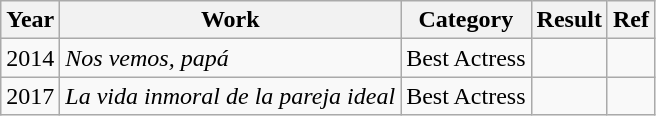<table class="wikitable">
<tr>
<th>Year</th>
<th>Work</th>
<th>Category</th>
<th>Result</th>
<th>Ref</th>
</tr>
<tr>
<td>2014</td>
<td><em>Nos vemos, papá</em></td>
<td>Best Actress</td>
<td></td>
<td></td>
</tr>
<tr>
<td>2017</td>
<td><em>La vida inmoral de la pareja ideal</em></td>
<td>Best Actress</td>
<td></td>
<td></td>
</tr>
</table>
